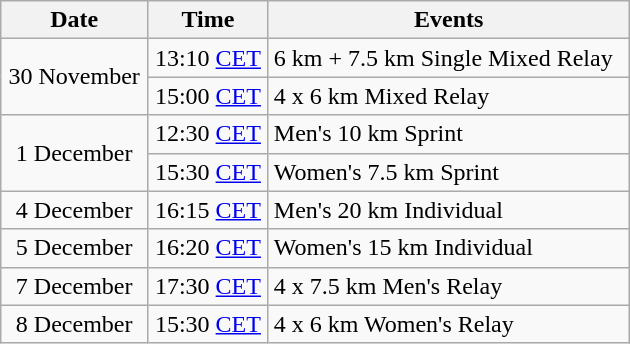<table class="wikitable" style="text-align: center" width="420">
<tr>
<th>Date</th>
<th>Time</th>
<th>Events</th>
</tr>
<tr>
<td rowspan=2>30 November</td>
<td>13:10 <a href='#'>CET</a></td>
<td style="text-align: left">6 km + 7.5 km Single Mixed Relay</td>
</tr>
<tr>
<td>15:00 <a href='#'>CET</a></td>
<td style="text-align: left">4 x 6 km Mixed Relay</td>
</tr>
<tr>
<td rowspan=2>1 December</td>
<td>12:30 <a href='#'>CET</a></td>
<td style="text-align: left">Men's 10 km Sprint</td>
</tr>
<tr>
<td>15:30 <a href='#'>CET</a></td>
<td style="text-align: left">Women's 7.5 km Sprint</td>
</tr>
<tr>
<td>4 December</td>
<td>16:15 <a href='#'>CET</a></td>
<td style="text-align: left">Men's 20 km Individual</td>
</tr>
<tr>
<td>5 December</td>
<td>16:20 <a href='#'>CET</a></td>
<td style="text-align: left">Women's 15 km Individual</td>
</tr>
<tr>
<td>7 December</td>
<td>17:30 <a href='#'>CET</a></td>
<td style="text-align: left">4 x 7.5 km Men's Relay</td>
</tr>
<tr>
<td>8 December</td>
<td>15:30 <a href='#'>CET</a></td>
<td style="text-align: left">4 x 6 km Women's Relay</td>
</tr>
</table>
